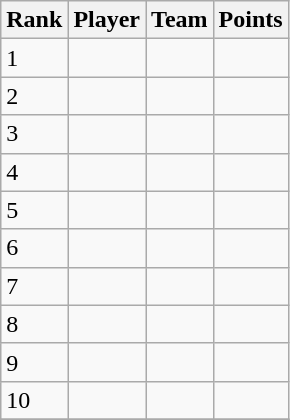<table class="wikitable">
<tr>
<th>Rank</th>
<th>Player</th>
<th>Team</th>
<th>Points</th>
</tr>
<tr>
<td>1</td>
<td></td>
<td></td>
<td></td>
</tr>
<tr>
<td>2</td>
<td></td>
<td></td>
<td></td>
</tr>
<tr>
<td>3</td>
<td></td>
<td></td>
<td></td>
</tr>
<tr>
<td>4</td>
<td></td>
<td></td>
<td></td>
</tr>
<tr>
<td>5</td>
<td></td>
<td></td>
<td></td>
</tr>
<tr>
<td>6</td>
<td></td>
<td></td>
<td></td>
</tr>
<tr>
<td>7</td>
<td></td>
<td></td>
<td></td>
</tr>
<tr>
<td>8</td>
<td></td>
<td></td>
<td></td>
</tr>
<tr>
<td>9</td>
<td></td>
<td></td>
<td></td>
</tr>
<tr>
<td>10</td>
<td></td>
<td></td>
<td></td>
</tr>
<tr>
</tr>
</table>
